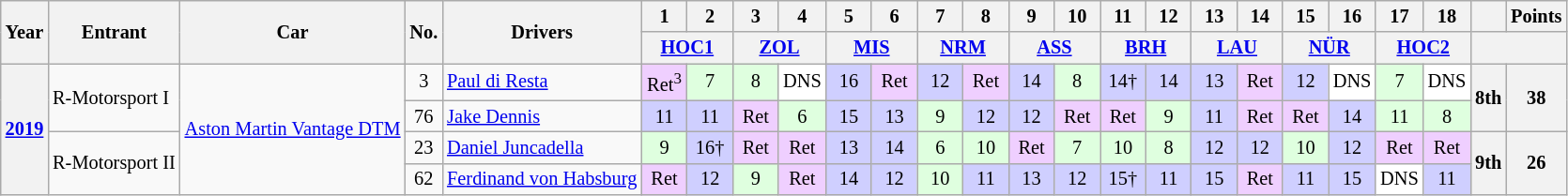<table class="wikitable" style="font-size: 85%; text-align:center;">
<tr valign="top">
<th rowspan=2 valign="middle">Year</th>
<th rowspan=2 valign="middle">Entrant</th>
<th rowspan=2 valign="middle">Car</th>
<th rowspan=2 valign="middle">No.</th>
<th rowspan=2 valign="middle">Drivers</th>
<th style="width:26px;">1</th>
<th style="width:26px;">2</th>
<th style="width:26px;">3</th>
<th style="width:26px;">4</th>
<th style="width:26px;">5</th>
<th style="width:26px;">6</th>
<th style="width:26px;">7</th>
<th style="width:26px;">8</th>
<th style="width:26px;">9</th>
<th style="width:26px;">10</th>
<th style="width:26px;">11</th>
<th style="width:26px;">12</th>
<th style="width:26px;">13</th>
<th style="width:26px;">14</th>
<th style="width:26px;">15</th>
<th style="width:26px;">16</th>
<th style="width:26px;">17</th>
<th style="width:26px;">18</th>
<th></th>
<th valign=middle>Points</th>
</tr>
<tr>
<th colspan=2> <a href='#'>HOC1</a></th>
<th colspan=2> <a href='#'>ZOL</a></th>
<th colspan=2> <a href='#'>MIS</a></th>
<th colspan=2> <a href='#'>NRM</a></th>
<th colspan=2> <a href='#'>ASS</a></th>
<th colspan=2> <a href='#'>BRH</a></th>
<th colspan=2> <a href='#'>LAU</a></th>
<th colspan=2> <a href='#'>NÜR</a></th>
<th colspan=2> <a href='#'>HOC2</a></th>
<th colspan=2></th>
</tr>
<tr>
<th rowspan=4><a href='#'>2019</a></th>
<td align=left rowspan=2> R-Motorsport I</td>
<td rowspan=4><a href='#'>Aston Martin Vantage DTM</a></td>
<td>3</td>
<td align=left> <a href='#'>Paul di Resta</a></td>
<td style="background:#efcfff;">Ret<sup>3</sup></td>
<td style="background:#dfffdf;">7</td>
<td style="background:#dfffdf;">8</td>
<td style="background:#ffffff;">DNS</td>
<td style="background:#cfcfff;">16</td>
<td style="background:#efcfff;">Ret</td>
<td style="background:#cfcfff;">12</td>
<td style="background:#efcfff;">Ret</td>
<td style="background:#cfcfff;">14</td>
<td style="background:#dfffdf;">8</td>
<td style="background:#cfcfff;">14†</td>
<td style="background:#cfcfff;">14</td>
<td style="background:#cfcfff;">13</td>
<td style="background:#efcfff;">Ret</td>
<td style="background:#cfcfff;">12</td>
<td style="background:#ffffff;">DNS</td>
<td style="background:#dfffdf;">7</td>
<td style="background:#ffffff;">DNS</td>
<th rowspan=2>8th</th>
<th rowspan=2>38</th>
</tr>
<tr>
<td>76</td>
<td align=left> <a href='#'>Jake Dennis</a></td>
<td style="background:#cfcfff;">11</td>
<td style="background:#cfcfff;">11</td>
<td style="background:#efcfff;">Ret</td>
<td style="background:#dfffdf;">6</td>
<td style="background:#cfcfff;">15</td>
<td style="background:#cfcfff;">13</td>
<td style="background:#dfffdf;">9</td>
<td style="background:#cfcfff;">12</td>
<td style="background:#cfcfff;">12</td>
<td style="background:#efcfff;">Ret</td>
<td style="background:#efcfff;">Ret</td>
<td style="background:#dfffdf;">9</td>
<td style="background:#cfcfff;">11</td>
<td style="background:#efcfff;">Ret</td>
<td style="background:#efcfff;">Ret</td>
<td style="background:#cfcfff;">14</td>
<td style="background:#dfffdf;">11</td>
<td style="background:#dfffdf;">8</td>
</tr>
<tr>
<td align=left rowspan=2> R-Motorsport II</td>
<td>23</td>
<td align=left> <a href='#'>Daniel Juncadella</a></td>
<td style="background:#dfffdf;">9</td>
<td style="background:#cfcfff;">16†</td>
<td style="background:#efcfff;">Ret</td>
<td style="background:#efcfff;">Ret</td>
<td style="background:#cfcfff;">13</td>
<td style="background:#cfcfff;">14</td>
<td style="background:#dfffdf;">6</td>
<td style="background:#dfffdf;">10</td>
<td style="background:#efcfff;">Ret</td>
<td style="background:#dfffdf;">7</td>
<td style="background:#dfffdf;">10</td>
<td style="background:#dfffdf;">8</td>
<td style="background:#cfcfff;">12</td>
<td style="background:#cfcfff;">12</td>
<td style="background:#dfffdf;">10</td>
<td style="background:#cfcfff;">12</td>
<td style="background:#efcfff;">Ret</td>
<td style="background:#efcfff;">Ret</td>
<th rowspan=2>9th</th>
<th rowspan=2>26</th>
</tr>
<tr>
<td>62</td>
<td align=left> <a href='#'>Ferdinand von Habsburg</a></td>
<td style="background:#efcfff;">Ret</td>
<td style="background:#cfcfff;">12</td>
<td style="background:#dfffdf;">9</td>
<td style="background:#efcfff;">Ret</td>
<td style="background:#cfcfff;">14</td>
<td style="background:#cfcfff;">12</td>
<td style="background:#dfffdf;">10</td>
<td style="background:#cfcfff;">11</td>
<td style="background:#cfcfff;">13</td>
<td style="background:#cfcfff;">12</td>
<td style="background:#cfcfff;">15†</td>
<td style="background:#cfcfff;">11</td>
<td style="background:#cfcfff;">15</td>
<td style="background:#efcfff;">Ret</td>
<td style="background:#cfcfff;">11</td>
<td style="background:#cfcfff;">15</td>
<td style="background:#ffffff;">DNS</td>
<td style="background:#cfcfff;">11</td>
</tr>
</table>
